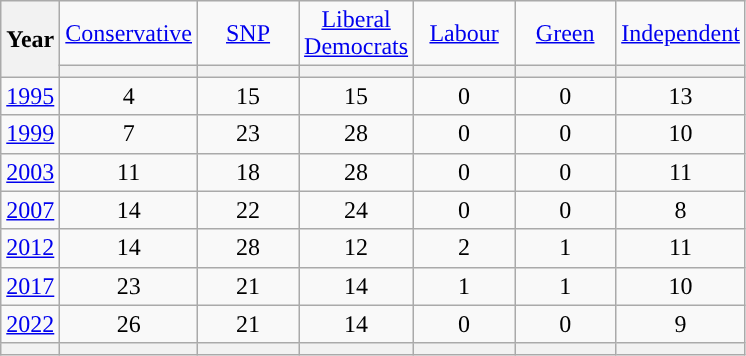<table class=wikitable style=text-align:center>
<tr>
<th rowspan=2>Year</th>
<td width="60"><a href='#'>Conservative</a></td>
<td width="60"><a href='#'>SNP</a></td>
<td width="60"><a href='#'>Liberal Democrats</a></td>
<td width="60"><a href='#'>Labour</a></td>
<td width="60"><a href='#'>Green</a></td>
<td width="60"><a href='#'>Independent</a></td>
</tr>
<tr>
<th style="background-color: "></th>
<th style="background-color: "></th>
<th style="background-color: "></th>
<th style="background-color: "></th>
<th style="background-color: "></th>
<th style="background-color: "></th>
</tr>
<tr>
<td><a href='#'>1995</a></td>
<td>4</td>
<td>15</td>
<td>15</td>
<td>0</td>
<td>0</td>
<td>13</td>
</tr>
<tr>
<td><a href='#'>1999</a></td>
<td>7</td>
<td>23</td>
<td>28</td>
<td>0</td>
<td>0</td>
<td>10</td>
</tr>
<tr>
<td><a href='#'>2003</a></td>
<td>11</td>
<td>18</td>
<td>28</td>
<td>0</td>
<td>0</td>
<td>11</td>
</tr>
<tr>
<td><a href='#'>2007</a></td>
<td>14</td>
<td>22</td>
<td>24</td>
<td>0</td>
<td>0</td>
<td>8</td>
</tr>
<tr>
<td><a href='#'>2012</a></td>
<td>14</td>
<td>28</td>
<td>12</td>
<td>2</td>
<td>1</td>
<td>11</td>
</tr>
<tr>
<td><a href='#'>2017</a></td>
<td>23</td>
<td>21</td>
<td>14</td>
<td>1</td>
<td>1</td>
<td>10</td>
</tr>
<tr>
<td><a href='#'>2022</a></td>
<td>26</td>
<td>21</td>
<td>14</td>
<td>0</td>
<td>0</td>
<td>9</td>
</tr>
<tr>
<th></th>
<th style="background-color: "></th>
<th style="background-color: "></th>
<th style="background-color: "></th>
<th style="background-color: "></th>
<th style="background-color: "></th>
<th style="background-color: "></th>
</tr>
</table>
